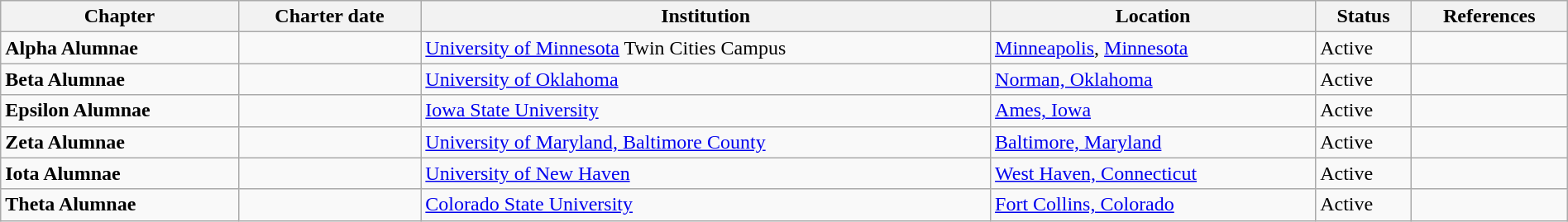<table class="wikitable sortable" style="width:100%;">
<tr>
<th>Chapter</th>
<th>Charter date</th>
<th>Institution</th>
<th>Location</th>
<th>Status</th>
<th>References</th>
</tr>
<tr>
<td><strong>Alpha Alumnae</strong></td>
<td></td>
<td><a href='#'>University of Minnesota</a> Twin Cities Campus</td>
<td><a href='#'>Minneapolis</a>, <a href='#'>Minnesota</a></td>
<td>Active</td>
<td></td>
</tr>
<tr>
<td><strong>Beta Alumnae</strong></td>
<td></td>
<td><a href='#'>University of Oklahoma</a></td>
<td><a href='#'>Norman, Oklahoma</a></td>
<td>Active</td>
<td></td>
</tr>
<tr>
<td><strong>Epsilon Alumnae</strong></td>
<td></td>
<td><a href='#'>Iowa State University</a></td>
<td><a href='#'>Ames, Iowa</a></td>
<td>Active</td>
<td></td>
</tr>
<tr>
<td><strong>Zeta Alumnae</strong></td>
<td></td>
<td><a href='#'>University of Maryland, Baltimore County</a></td>
<td><a href='#'>Baltimore, Maryland</a></td>
<td>Active</td>
<td></td>
</tr>
<tr>
<td><strong>Iota Alumnae</strong></td>
<td></td>
<td><a href='#'>University of New Haven</a></td>
<td><a href='#'>West Haven, Connecticut</a></td>
<td>Active</td>
<td></td>
</tr>
<tr>
<td><strong>Theta Alumnae</strong></td>
<td></td>
<td><a href='#'>Colorado State University</a></td>
<td><a href='#'>Fort Collins, Colorado</a></td>
<td>Active</td>
<td></td>
</tr>
</table>
